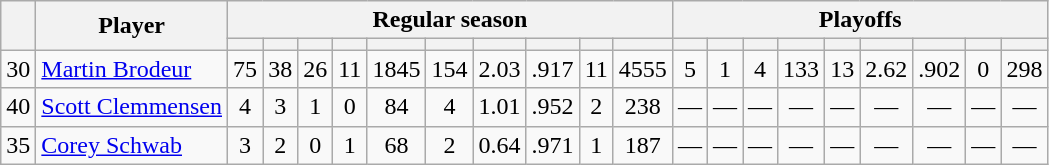<table class="wikitable plainrowheaders" style="text-align:center;">
<tr>
<th scope="col" rowspan="2"></th>
<th scope="col" rowspan="2">Player</th>
<th scope=colgroup colspan=10>Regular season</th>
<th scope=colgroup colspan=9>Playoffs</th>
</tr>
<tr>
<th scope="col"></th>
<th scope="col"></th>
<th scope="col"></th>
<th scope="col"></th>
<th scope="col"></th>
<th scope="col"></th>
<th scope="col"></th>
<th scope="col"></th>
<th scope="col"></th>
<th scope="col"></th>
<th scope="col"></th>
<th scope="col"></th>
<th scope="col"></th>
<th scope="col"></th>
<th scope="col"></th>
<th scope="col"></th>
<th scope="col"></th>
<th scope="col"></th>
<th scope="col"></th>
</tr>
<tr>
<td scope="row">30</td>
<td align="left"><a href='#'>Martin Brodeur</a></td>
<td>75</td>
<td>38</td>
<td>26</td>
<td>11</td>
<td>1845</td>
<td>154</td>
<td>2.03</td>
<td>.917</td>
<td>11</td>
<td>4555</td>
<td>5</td>
<td>1</td>
<td>4</td>
<td>133</td>
<td>13</td>
<td>2.62</td>
<td>.902</td>
<td>0</td>
<td>298</td>
</tr>
<tr>
<td scope="row">40</td>
<td align="left"><a href='#'>Scott Clemmensen</a></td>
<td>4</td>
<td>3</td>
<td>1</td>
<td>0</td>
<td>84</td>
<td>4</td>
<td>1.01</td>
<td>.952</td>
<td>2</td>
<td>238</td>
<td>—</td>
<td>—</td>
<td>—</td>
<td>—</td>
<td>—</td>
<td>—</td>
<td>—</td>
<td>—</td>
<td>—</td>
</tr>
<tr>
<td scope="row">35</td>
<td align="left"><a href='#'>Corey Schwab</a></td>
<td>3</td>
<td>2</td>
<td>0</td>
<td>1</td>
<td>68</td>
<td>2</td>
<td>0.64</td>
<td>.971</td>
<td>1</td>
<td>187</td>
<td>—</td>
<td>—</td>
<td>—</td>
<td>—</td>
<td>—</td>
<td>—</td>
<td>—</td>
<td>—</td>
<td>—</td>
</tr>
</table>
